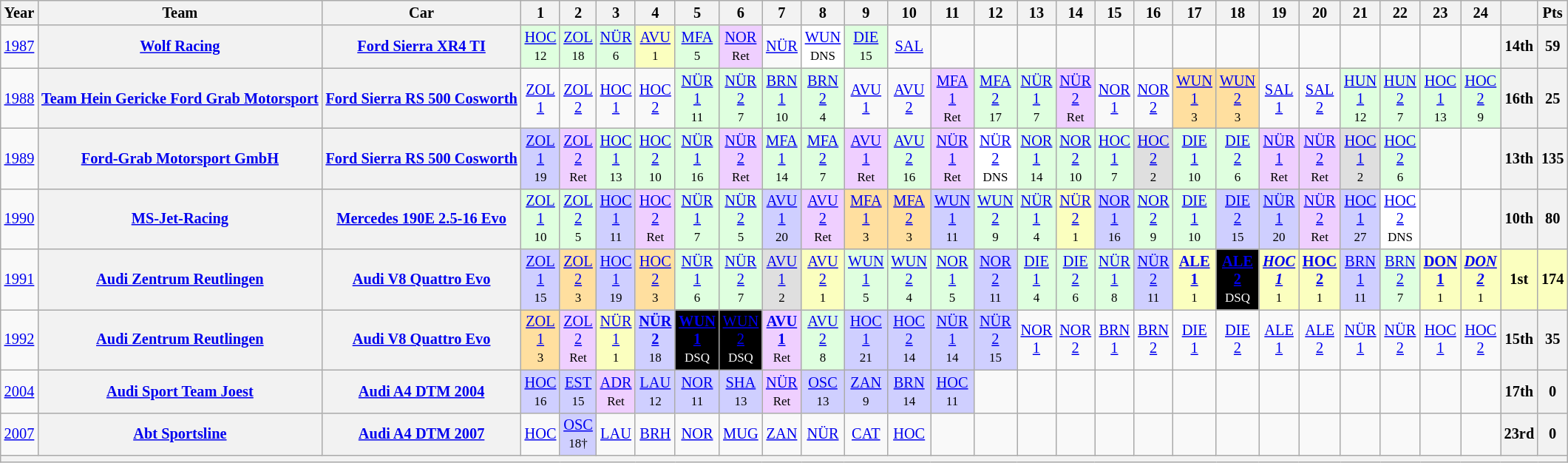<table class="wikitable" border="1" style="text-align:center; font-size:85%;">
<tr>
<th>Year</th>
<th>Team</th>
<th>Car</th>
<th>1</th>
<th>2</th>
<th>3</th>
<th>4</th>
<th>5</th>
<th>6</th>
<th>7</th>
<th>8</th>
<th>9</th>
<th>10</th>
<th>11</th>
<th>12</th>
<th>13</th>
<th>14</th>
<th>15</th>
<th>16</th>
<th>17</th>
<th>18</th>
<th>19</th>
<th>20</th>
<th>21</th>
<th>22</th>
<th>23</th>
<th>24</th>
<th></th>
<th>Pts</th>
</tr>
<tr>
<td><a href='#'>1987</a></td>
<th nowrap><a href='#'>Wolf Racing</a></th>
<th nowrap><a href='#'>Ford Sierra XR4 TI</a></th>
<td style="background:#DFFFDF;"><a href='#'>HOC</a><br><small>12</small></td>
<td style="background:#DFFFDF;"><a href='#'>ZOL</a><br><small>18</small></td>
<td style="background:#DFFFDF;"><a href='#'>NÜR</a><br><small>6</small></td>
<td style="background:#FBFFBF;"><a href='#'>AVU</a><br><small>1</small></td>
<td style="background:#DFFFDF;"><a href='#'>MFA</a><br><small>5</small></td>
<td style="background:#EFCFFF;"><a href='#'>NOR</a><br><small>Ret</small></td>
<td><a href='#'>NÜR</a></td>
<td style="background:#FFFFFF;"><a href='#'>WUN</a><br><small>DNS</small></td>
<td style="background:#DFFFDF;"><a href='#'>DIE</a><br><small>15</small></td>
<td><a href='#'>SAL</a></td>
<td></td>
<td></td>
<td></td>
<td></td>
<td></td>
<td></td>
<td></td>
<td></td>
<td></td>
<td></td>
<td></td>
<td></td>
<td></td>
<td></td>
<th>14th</th>
<th>59</th>
</tr>
<tr>
<td><a href='#'>1988</a></td>
<th nowrap><a href='#'>Team Hein Gericke Ford Grab Motorsport</a></th>
<th nowrap><a href='#'>Ford Sierra RS 500 Cosworth</a></th>
<td><a href='#'>ZOL<br>1</a></td>
<td><a href='#'>ZOL<br>2</a></td>
<td><a href='#'>HOC<br>1</a></td>
<td><a href='#'>HOC<br>2</a></td>
<td style="background:#DFFFDF;"><a href='#'>NÜR<br>1</a><br><small>11</small></td>
<td style="background:#DFFFDF;"><a href='#'>NÜR<br>2</a><br><small>7</small></td>
<td style="background:#DFFFDF;"><a href='#'>BRN<br>1</a><br><small>10</small></td>
<td style="background:#DFFFDF;"><a href='#'>BRN<br>2</a><br><small>4</small></td>
<td><a href='#'>AVU<br>1</a></td>
<td><a href='#'>AVU<br>2</a></td>
<td style="background:#EFCFFF;"><a href='#'>MFA<br>1</a><br><small>Ret</small></td>
<td style="background:#DFFFDF;"><a href='#'>MFA<br>2</a><br><small>17</small></td>
<td style="background:#DFFFDF;"><a href='#'>NÜR<br>1</a><br><small>7</small></td>
<td style="background:#EFCFFF;"><a href='#'>NÜR<br>2</a><br><small>Ret</small></td>
<td><a href='#'>NOR<br>1</a></td>
<td><a href='#'>NOR<br>2</a></td>
<td style="background:#FFDF9F;"><a href='#'>WUN<br>1</a><br><small>3</small></td>
<td style="background:#FFDF9F;"><a href='#'>WUN<br>2</a><br><small>3</small></td>
<td><a href='#'>SAL<br>1</a></td>
<td><a href='#'>SAL<br>2</a></td>
<td style="background:#DFFFDF;"><a href='#'>HUN<br>1</a><br><small>12</small></td>
<td style="background:#DFFFDF;"><a href='#'>HUN<br>2</a><br><small>7</small></td>
<td style="background:#DFFFDF;"><a href='#'>HOC<br>1</a><br><small>13</small></td>
<td style="background:#DFFFDF;"><a href='#'>HOC<br>2</a><br><small>9</small></td>
<th>16th</th>
<th>25</th>
</tr>
<tr>
<td><a href='#'>1989</a></td>
<th nowrap><a href='#'>Ford-Grab Motorsport GmbH</a></th>
<th nowrap><a href='#'>Ford Sierra RS 500 Cosworth</a></th>
<td style="background:#CFCFFF;"><a href='#'>ZOL<br>1</a><br><small>19</small></td>
<td style="background:#EFCFFF;"><a href='#'>ZOL<br>2</a><br><small>Ret</small></td>
<td style="background:#DFFFDF;"><a href='#'>HOC<br>1</a><br><small>13</small></td>
<td style="background:#DFFFDF;"><a href='#'>HOC<br>2</a><br><small>10</small></td>
<td style="background:#DFFFDF;"><a href='#'>NÜR<br>1</a><br><small>16</small></td>
<td style="background:#EFCFFF;"><a href='#'>NÜR<br>2</a><br><small>Ret</small></td>
<td style="background:#DFFFDF;"><a href='#'>MFA<br>1</a><br><small>14</small></td>
<td style="background:#DFFFDF;"><a href='#'>MFA<br>2</a><br><small>7</small></td>
<td style="background:#EFCFFF;"><a href='#'>AVU<br>1</a><br><small>Ret</small></td>
<td style="background:#DFFFDF;"><a href='#'>AVU<br>2</a><br><small>16</small></td>
<td style="background:#EFCFFF;"><a href='#'>NÜR<br>1</a><br><small>Ret</small></td>
<td style="background:#FFFFFF;"><a href='#'>NÜR<br>2</a><br><small>DNS</small></td>
<td style="background:#DFFFDF;"><a href='#'>NOR<br>1</a><br><small>14</small></td>
<td style="background:#DFFFDF;"><a href='#'>NOR<br>2</a><br><small>10</small></td>
<td style="background:#DFFFDF;"><a href='#'>HOC<br>1</a><br><small>7</small></td>
<td style="background:#DFDFDF;"><a href='#'>HOC<br>2</a><br><small>2</small></td>
<td style="background:#DFFFDF;"><a href='#'>DIE<br>1</a><br><small>10</small></td>
<td style="background:#DFFFDF;"><a href='#'>DIE<br>2</a><br><small>6</small></td>
<td style="background:#EFCFFF;"><a href='#'>NÜR<br>1</a><br><small>Ret</small></td>
<td style="background:#EFCFFF;"><a href='#'>NÜR<br>2</a><br><small>Ret</small></td>
<td style="background:#DFDFDF;"><a href='#'>HOC<br>1</a><br><small>2</small></td>
<td style="background:#DFFFDF;"><a href='#'>HOC<br>2</a><br><small>6</small></td>
<td></td>
<td></td>
<th>13th</th>
<th>135</th>
</tr>
<tr>
<td><a href='#'>1990</a></td>
<th nowrap><a href='#'>MS-Jet-Racing</a></th>
<th nowrap><a href='#'>Mercedes 190E 2.5-16 Evo</a></th>
<td style="background:#DFFFDF;"><a href='#'>ZOL<br>1</a><br><small>10</small></td>
<td style="background:#DFFFDF;"><a href='#'>ZOL<br>2</a><br><small>5</small></td>
<td style="background:#CFCFFF;"><a href='#'>HOC<br>1</a><br><small>11</small></td>
<td style="background:#EFCFFF;"><a href='#'>HOC<br>2</a><br><small>Ret</small></td>
<td style="background:#DFFFDF;"><a href='#'>NÜR<br>1</a><br><small>7</small></td>
<td style="background:#DFFFDF;"><a href='#'>NÜR<br>2</a><br><small>5</small></td>
<td style="background:#CFCFFF;"><a href='#'>AVU<br>1</a><br><small>20</small></td>
<td style="background:#EFCFFF;"><a href='#'>AVU<br>2</a><br><small>Ret</small></td>
<td style="background:#FFDF9F;"><a href='#'>MFA<br>1</a><br><small>3</small></td>
<td style="background:#FFDF9F;"><a href='#'>MFA<br>2</a><br><small>3</small></td>
<td style="background:#CFCFFF;"><a href='#'>WUN<br>1</a><br><small>11</small></td>
<td style="background:#DFFFDF;"><a href='#'>WUN<br>2</a><br><small>9</small></td>
<td style="background:#DFFFDF;"><a href='#'>NÜR<br>1</a><br><small>4</small></td>
<td style="background:#FBFFBF;"><a href='#'>NÜR<br>2</a><br><small>1</small></td>
<td style="background:#CFCFFF;"><a href='#'>NOR<br>1</a><br><small>16</small></td>
<td style="background:#DFFFDF;"><a href='#'>NOR<br>2</a><br><small>9</small></td>
<td style="background:#DFFFDF;"><a href='#'>DIE<br>1</a><br><small>10</small></td>
<td style="background:#CFCFFF;"><a href='#'>DIE<br>2</a><br><small>15</small></td>
<td style="background:#CFCFFF;"><a href='#'>NÜR<br>1</a><br><small>20</small></td>
<td style="background:#EFCFFF;"><a href='#'>NÜR<br>2</a><br><small>Ret</small></td>
<td style="background:#CFCFFF;"><a href='#'>HOC<br>1</a><br><small>27</small></td>
<td style="background:#FFFFFF;"><a href='#'>HOC<br>2</a><br><small>DNS</small></td>
<td></td>
<td></td>
<th>10th</th>
<th>80</th>
</tr>
<tr>
<td><a href='#'>1991</a></td>
<th nowrap><a href='#'>Audi Zentrum Reutlingen</a></th>
<th nowrap><a href='#'>Audi V8 Quattro Evo</a></th>
<td style="background:#CFCFFF;"><a href='#'>ZOL<br>1</a><br><small>15</small></td>
<td style="background:#FFDF9F;"><a href='#'>ZOL<br>2</a><br><small>3</small></td>
<td style="background:#CFCFFF;"><a href='#'>HOC<br>1</a><br><small>19</small></td>
<td style="background:#FFDF9F;"><a href='#'>HOC<br>2</a><br><small>3</small></td>
<td style="background:#DFFFDF;"><a href='#'>NÜR<br>1</a><br><small>6</small></td>
<td style="background:#DFFFDF;"><a href='#'>NÜR<br>2</a><br><small>7</small></td>
<td style="background:#DFDFDF;"><a href='#'>AVU<br>1</a><br><small>2</small></td>
<td style="background:#FBFFBF;"><a href='#'>AVU<br>2</a><br><small>1</small></td>
<td style="background:#DFFFDF;"><a href='#'>WUN<br>1</a><br><small>5</small></td>
<td style="background:#DFFFDF;"><a href='#'>WUN<br>2</a><br><small>4</small></td>
<td style="background:#DFFFDF;"><a href='#'>NOR<br>1</a><br><small>5</small></td>
<td style="background:#CFCFFF;"><a href='#'>NOR<br>2</a><br><small>11</small></td>
<td style="background:#DFFFDF;"><a href='#'>DIE<br>1</a><br><small>4</small></td>
<td style="background:#DFFFDF;"><a href='#'>DIE<br>2</a><br><small>6</small></td>
<td style="background:#DFFFDF;"><a href='#'>NÜR<br>1</a><br><small>8</small></td>
<td style="background:#CFCFFF;"><a href='#'>NÜR<br>2</a><br><small>11</small></td>
<td style="background:#FBFFBF;"><strong><a href='#'>ALE<br>1</a></strong><br><small>1</small></td>
<td style="background:#000000; color:white"><strong><a href='#'><span>ALE<br>2</span></a></strong><br><small>DSQ</small></td>
<td style="background:#FBFFBF;"><strong><em><a href='#'>HOC<br>1</a></em></strong><br><small>1</small></td>
<td style="background:#FBFFBF;"><strong><a href='#'>HOC<br>2</a></strong><br><small>1</small></td>
<td style="background:#CFCFFF;"><a href='#'>BRN<br>1</a><br><small>11</small></td>
<td style="background:#DFFFDF;"><a href='#'>BRN<br>2</a><br><small>7</small></td>
<td style="background:#FBFFBF;"><strong><a href='#'>DON<br>1</a></strong><br><small>1</small></td>
<td style="background:#FBFFBF;"><strong><em><a href='#'>DON<br>2</a></em></strong><br><small>1</small></td>
<th style="background:#FBFFBF;">1st</th>
<th style="background:#FBFFBF;">174</th>
</tr>
<tr>
<td><a href='#'>1992</a></td>
<th nowrap><a href='#'>Audi Zentrum Reutlingen</a></th>
<th nowrap><a href='#'>Audi V8 Quattro Evo</a></th>
<td style="background:#FFDF9F;"><a href='#'>ZOL<br>1</a><br><small>3</small></td>
<td style="background:#EFCFFF;"><a href='#'>ZOL<br>2</a><br><small>Ret</small></td>
<td style="background:#FBFFBF;"><a href='#'>NÜR<br>1</a><br><small>1</small></td>
<td style="background:#CFCFFF;"><strong><a href='#'>NÜR<br>2</a></strong><br><small>18</small></td>
<td style="background:#000000; color:white"><strong><a href='#'><span>WUN<br>1</span></a></strong><br><small>DSQ</small></td>
<td style="background:#000000; color:white"><a href='#'><span>WUN<br>2</span></a><br><small>DSQ</small></td>
<td style="background:#EFCFFF;"><strong><a href='#'>AVU<br>1</a></strong><br><small>Ret</small></td>
<td style="background:#DFFFDF;"><a href='#'>AVU<br>2</a><br><small>8</small></td>
<td style="background:#CFCFFF;"><a href='#'>HOC<br>1</a><br><small>21</small></td>
<td style="background:#CFCFFF;"><a href='#'>HOC<br>2</a><br><small>14</small></td>
<td style="background:#CFCFFF;"><a href='#'>NÜR<br>1</a><br><small>14</small></td>
<td style="background:#CFCFFF;"><a href='#'>NÜR<br>2</a><br><small>15</small></td>
<td><a href='#'>NOR<br>1</a></td>
<td><a href='#'>NOR<br>2</a></td>
<td><a href='#'>BRN<br>1</a></td>
<td><a href='#'>BRN<br>2</a></td>
<td><a href='#'>DIE<br>1</a></td>
<td><a href='#'>DIE<br>2</a></td>
<td><a href='#'>ALE<br>1</a></td>
<td><a href='#'>ALE<br>2</a></td>
<td><a href='#'>NÜR<br>1</a></td>
<td><a href='#'>NÜR<br>2</a></td>
<td><a href='#'>HOC<br>1</a></td>
<td><a href='#'>HOC<br>2</a></td>
<th>15th</th>
<th>35</th>
</tr>
<tr>
<td><a href='#'>2004</a></td>
<th nowrap><a href='#'>Audi Sport Team Joest</a></th>
<th nowrap><a href='#'>Audi A4 DTM 2004</a></th>
<td style="background:#CFCFFF;"><a href='#'>HOC</a><br><small>16</small></td>
<td style="background:#CFCFFF;"><a href='#'>EST</a><br><small>15</small></td>
<td style="background:#EFCFFF;"><a href='#'>ADR</a><br><small>Ret</small></td>
<td style="background:#CFCFFF;"><a href='#'>LAU</a><br><small>12</small></td>
<td style="background:#CFCFFF;"><a href='#'>NOR</a><br><small>11</small></td>
<td style="background:#CFCFFF;"><a href='#'>SHA</a><br><small>13</small></td>
<td style="background:#EFCFFF;"><a href='#'>NÜR</a><br><small>Ret</small></td>
<td style="background:#CFCFFF;"><a href='#'>OSC</a><br><small>13</small></td>
<td style="background:#CFCFFF;"><a href='#'>ZAN</a><br><small>9</small></td>
<td style="background:#CFCFFF;"><a href='#'>BRN</a><br><small>14</small></td>
<td style="background:#CFCFFF;"><a href='#'>HOC</a><br><small>11</small></td>
<td></td>
<td></td>
<td></td>
<td></td>
<td></td>
<td></td>
<td></td>
<td></td>
<td></td>
<td></td>
<td></td>
<td></td>
<td></td>
<th>17th</th>
<th>0</th>
</tr>
<tr>
<td><a href='#'>2007</a></td>
<th nowrap><a href='#'>Abt Sportsline</a></th>
<th nowrap><a href='#'>Audi A4 DTM 2007</a></th>
<td><a href='#'>HOC</a></td>
<td style="background:#CFCFFF;"><a href='#'>OSC</a><br><small>18†</small></td>
<td><a href='#'>LAU</a></td>
<td><a href='#'>BRH</a></td>
<td><a href='#'>NOR</a></td>
<td><a href='#'>MUG</a></td>
<td><a href='#'>ZAN</a></td>
<td><a href='#'>NÜR</a></td>
<td><a href='#'>CAT</a></td>
<td><a href='#'>HOC</a></td>
<td></td>
<td></td>
<td></td>
<td></td>
<td></td>
<td></td>
<td></td>
<td></td>
<td></td>
<td></td>
<td></td>
<td></td>
<td></td>
<td></td>
<th>23rd</th>
<th>0</th>
</tr>
<tr>
<th colspan="29"></th>
</tr>
</table>
